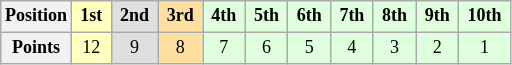<table class="wikitable" style="font-size: 75%; text-align:center">
<tr>
<th>Position</th>
<th style="background-color:#ffffbf"> 1st </th>
<th style="background-color:#dfdfdf"> 2nd </th>
<th style="background-color:#ffdf9f"> 3rd </th>
<th style="background-color:#dfffdf"> 4th </th>
<th style="background-color:#dfffdf"> 5th </th>
<th style="background-color:#dfffdf"> 6th </th>
<th style="background-color:#dfffdf"> 7th </th>
<th style="background-color:#dfffdf"> 8th </th>
<th style="background-color:#dfffdf"> 9th </th>
<th style="background-color:#dfffdf"> 10th </th>
</tr>
<tr>
<th>Points</th>
<td style="background-color:#ffffbf">12</td>
<td style="background-color:#dfdfdf">9</td>
<td style="background-color:#ffdf9f">8</td>
<td style="background-color:#dfffdf">7</td>
<td style="background-color:#dfffdf">6</td>
<td style="background-color:#dfffdf">5</td>
<td style="background-color:#dfffdf">4</td>
<td style="background-color:#dfffdf">3</td>
<td style="background-color:#dfffdf">2</td>
<td style="background-color:#dfffdf">1</td>
</tr>
</table>
